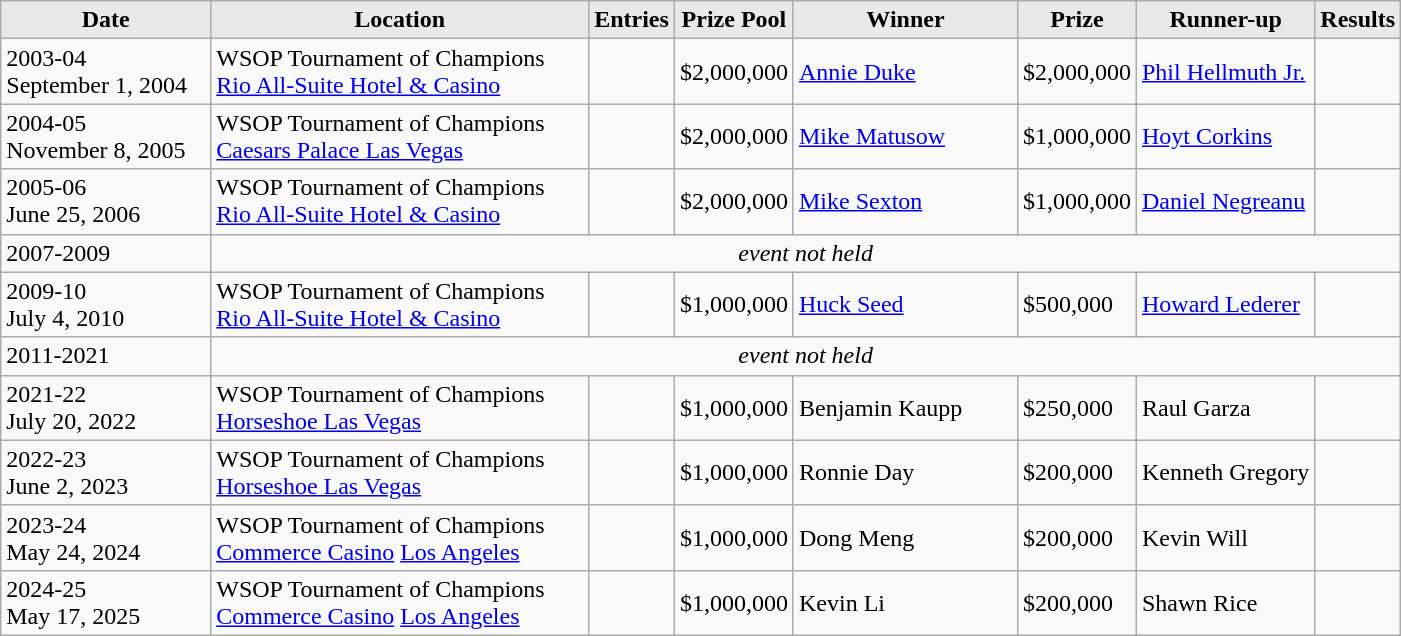<table class="wikitable">
<tr>
<th style="background: #E9E9E9;" width="15%">Date</th>
<th style="background: #E9E9E9;" width="27%">Location</th>
<th style="background: #E9E9E9;">Entries</th>
<th style="background: #E9E9E9;">Prize Pool</th>
<th style="background: #E9E9E9;" width="16%">Winner</th>
<th style="background: #E9E9E9;">Prize</th>
<th style="background: #E9E9E9;">Runner-up</th>
<th style="background: #E9E9E9;">Results</th>
</tr>
<tr>
<td>2003-04<br>September 1, 2004</td>
<td>WSOP Tournament of Champions<br><a href='#'>Rio All-Suite Hotel & Casino</a></td>
<td></td>
<td>$2,000,000</td>
<td> <a href='#'>Annie Duke</a></td>
<td>$2,000,000</td>
<td> <a href='#'>Phil Hellmuth Jr.</a></td>
<td></td>
</tr>
<tr>
<td>2004-05<br>November 8, 2005</td>
<td>WSOP Tournament of Champions<br><a href='#'>Caesars Palace Las Vegas</a></td>
<td></td>
<td>$2,000,000</td>
<td> <a href='#'>Mike Matusow</a></td>
<td>$1,000,000</td>
<td> <a href='#'>Hoyt Corkins</a></td>
<td></td>
</tr>
<tr>
<td>2005-06<br>June 25, 2006</td>
<td>WSOP Tournament of Champions<br><a href='#'>Rio All-Suite Hotel & Casino</a></td>
<td></td>
<td>$2,000,000</td>
<td> <a href='#'>Mike Sexton</a></td>
<td>$1,000,000</td>
<td> <a href='#'>Daniel Negreanu</a></td>
<td></td>
</tr>
<tr>
<td>2007-2009</td>
<td colspan=7 align=center><em>event not held</em></td>
</tr>
<tr>
<td>2009-10<br>July 4, 2010</td>
<td>WSOP Tournament of Champions<br><a href='#'>Rio All-Suite Hotel & Casino</a></td>
<td></td>
<td>$1,000,000</td>
<td> <a href='#'>Huck Seed</a></td>
<td>$500,000</td>
<td> <a href='#'>Howard Lederer</a></td>
<td></td>
</tr>
<tr>
<td>2011-2021</td>
<td colspan=7 align=center><em>event not held</em></td>
</tr>
<tr>
<td>2021-22<br>July 20, 2022</td>
<td>WSOP Tournament of Champions<br><a href='#'>Horseshoe Las Vegas</a></td>
<td></td>
<td>$1,000,000</td>
<td> Benjamin Kaupp</td>
<td>$250,000</td>
<td> Raul Garza</td>
<td></td>
</tr>
<tr>
<td>2022-23<br>June 2, 2023</td>
<td>WSOP Tournament of Champions<br><a href='#'>Horseshoe Las Vegas</a></td>
<td></td>
<td>$1,000,000</td>
<td> Ronnie Day</td>
<td>$200,000</td>
<td> Kenneth Gregory</td>
<td></td>
</tr>
<tr>
<td>2023-24<br>May 24, 2024</td>
<td>WSOP Tournament of Champions<br><a href='#'>Commerce Casino</a> <a href='#'>Los Angeles</a></td>
<td></td>
<td>$1,000,000</td>
<td> Dong Meng</td>
<td>$200,000</td>
<td> Kevin Will</td>
<td></td>
</tr>
<tr>
<td>2024-25<br>May 17, 2025</td>
<td>WSOP Tournament of Champions<br><a href='#'>Commerce Casino</a> <a href='#'>Los Angeles</a></td>
<td></td>
<td>$1,000,000</td>
<td> Kevin Li</td>
<td>$200,000</td>
<td> Shawn Rice</td>
<td></td>
</tr>
</table>
